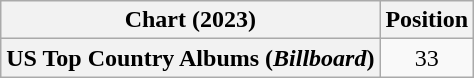<table class="wikitable sortable plainrowheaders" style="text-align:center">
<tr>
<th scope="col">Chart (2023)</th>
<th scope="col">Position</th>
</tr>
<tr>
<th scope="row">US Top Country Albums (<em>Billboard</em>)</th>
<td>33</td>
</tr>
</table>
